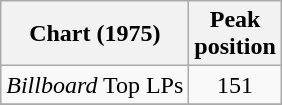<table class="wikitable">
<tr>
<th>Chart (1975)</th>
<th>Peak<br>position</th>
</tr>
<tr>
<td><em>Billboard</em> Top LPs</td>
<td align="center">151</td>
</tr>
<tr>
</tr>
</table>
